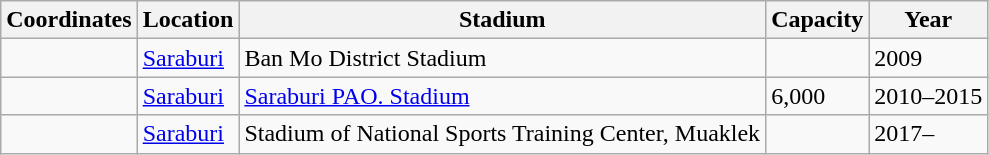<table class="wikitable sortable">
<tr>
<th>Coordinates</th>
<th>Location</th>
<th>Stadium</th>
<th>Capacity</th>
<th>Year</th>
</tr>
<tr>
<td></td>
<td><a href='#'>Saraburi</a></td>
<td>Ban Mo District Stadium</td>
<td></td>
<td>2009</td>
</tr>
<tr>
<td></td>
<td><a href='#'>Saraburi</a></td>
<td><a href='#'>Saraburi PAO. Stadium</a></td>
<td>6,000</td>
<td>2010–2015</td>
</tr>
<tr>
<td></td>
<td><a href='#'>Saraburi</a></td>
<td>Stadium of National Sports Training Center, Muaklek</td>
<td></td>
<td>2017–</td>
</tr>
</table>
